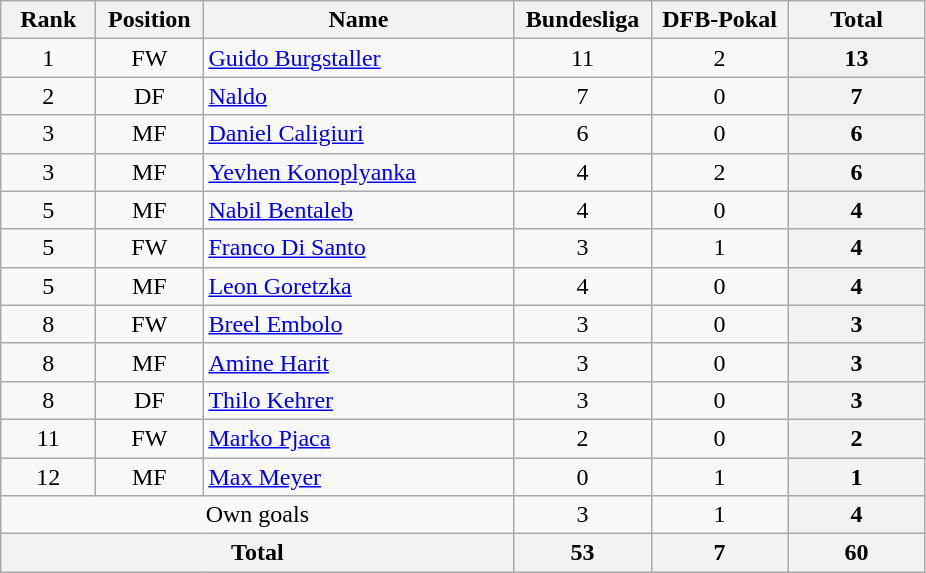<table class="wikitable" style="text-align:center;">
<tr>
<th style="width:56px;">Rank</th>
<th style="width:64px;">Position</th>
<th style="width:200px;">Name</th>
<th style="width:84px;">Bundesliga</th>
<th style="width:84px;">DFB-Pokal</th>
<th style="width:84px;">Total</th>
</tr>
<tr>
<td>1</td>
<td>FW</td>
<td align="left"> <a href='#'>Guido Burgstaller</a></td>
<td>11</td>
<td>2</td>
<th>13</th>
</tr>
<tr>
<td>2</td>
<td>DF</td>
<td align="left"> <a href='#'>Naldo</a></td>
<td>7</td>
<td>0</td>
<th>7</th>
</tr>
<tr>
<td>3</td>
<td>MF</td>
<td align="left"> <a href='#'>Daniel Caligiuri</a></td>
<td>6</td>
<td>0</td>
<th>6</th>
</tr>
<tr>
<td>3</td>
<td>MF</td>
<td align="left"> <a href='#'>Yevhen Konoplyanka</a></td>
<td>4</td>
<td>2</td>
<th>6</th>
</tr>
<tr>
<td>5</td>
<td>MF</td>
<td align="left"> <a href='#'>Nabil Bentaleb</a></td>
<td>4</td>
<td>0</td>
<th>4</th>
</tr>
<tr>
<td>5</td>
<td>FW</td>
<td align="left"> <a href='#'>Franco Di Santo</a></td>
<td>3</td>
<td>1</td>
<th>4</th>
</tr>
<tr>
<td>5</td>
<td>MF</td>
<td align="left"> <a href='#'>Leon Goretzka</a></td>
<td>4</td>
<td>0</td>
<th>4</th>
</tr>
<tr>
<td>8</td>
<td>FW</td>
<td align="left"> <a href='#'>Breel Embolo</a></td>
<td>3</td>
<td>0</td>
<th>3</th>
</tr>
<tr>
<td>8</td>
<td>MF</td>
<td align="left"> <a href='#'>Amine Harit</a></td>
<td>3</td>
<td>0</td>
<th>3</th>
</tr>
<tr>
<td>8</td>
<td>DF</td>
<td align="left"> <a href='#'>Thilo Kehrer</a></td>
<td>3</td>
<td>0</td>
<th>3</th>
</tr>
<tr>
<td>11</td>
<td>FW</td>
<td align="left"> <a href='#'>Marko Pjaca</a></td>
<td>2</td>
<td>0</td>
<th>2</th>
</tr>
<tr>
<td>12</td>
<td>MF</td>
<td align="left"> <a href='#'>Max Meyer</a></td>
<td>0</td>
<td>1</td>
<th>1</th>
</tr>
<tr>
<td colspan=3">Own goals</td>
<td>3</td>
<td>1</td>
<th>4</th>
</tr>
<tr>
<th colspan="3">Total</th>
<th>53</th>
<th>7</th>
<th>60</th>
</tr>
</table>
